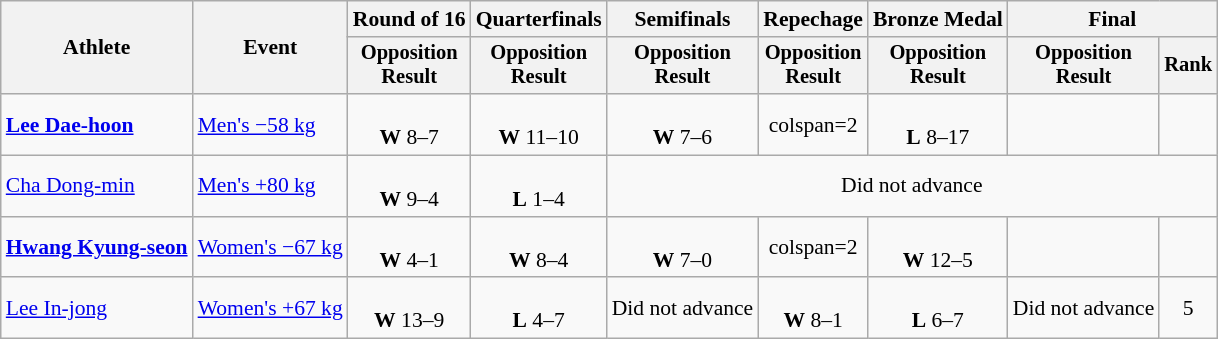<table class="wikitable" style="font-size:90%">
<tr>
<th rowspan=2>Athlete</th>
<th rowspan=2>Event</th>
<th>Round of 16</th>
<th>Quarterfinals</th>
<th>Semifinals</th>
<th>Repechage</th>
<th>Bronze Medal</th>
<th colspan=2>Final</th>
</tr>
<tr style="font-size:95%">
<th>Opposition<br>Result</th>
<th>Opposition<br>Result</th>
<th>Opposition<br>Result</th>
<th>Opposition<br>Result</th>
<th>Opposition<br>Result</th>
<th>Opposition<br>Result</th>
<th>Rank</th>
</tr>
<tr align=center>
<td align=left><strong><a href='#'>Lee Dae-hoon</a></strong></td>
<td align=left><a href='#'>Men's −58 kg</a></td>
<td> <br> <strong>W</strong> 8–7 </td>
<td> <br> <strong>W</strong> 11–10 </td>
<td> <br> <strong>W</strong> 7–6</td>
<td>colspan=2 </td>
<td> <br> <strong>L</strong> 8–17</td>
<td></td>
</tr>
<tr align=center>
<td align=left><a href='#'>Cha Dong-min</a></td>
<td align=left><a href='#'>Men's +80 kg</a></td>
<td><br><strong>W</strong> 9–4</td>
<td><br><strong>L</strong> 1–4</td>
<td colspan=5>Did not advance</td>
</tr>
<tr align=center>
<td align=left><strong><a href='#'>Hwang Kyung-seon</a></strong></td>
<td align=left><a href='#'>Women's −67 kg</a></td>
<td><br><strong>W</strong> 4–1</td>
<td><br><strong>W</strong> 8–4</td>
<td><br><strong>W</strong> 7–0</td>
<td>colspan=2 </td>
<td><br><strong>W</strong> 12–5</td>
<td></td>
</tr>
<tr align=center>
<td align=left><a href='#'>Lee In-jong</a></td>
<td align=left><a href='#'>Women's +67 kg</a></td>
<td><br><strong>W</strong> 13–9</td>
<td><br><strong>L</strong> 4–7</td>
<td>Did not advance</td>
<td><br><strong>W</strong> 8–1</td>
<td><br><strong>L</strong> 6–7</td>
<td>Did not advance</td>
<td>5</td>
</tr>
</table>
